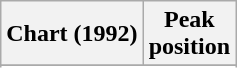<table class="wikitable sortable plainrowheaders" style="text-align:center">
<tr>
<th>Chart (1992)</th>
<th>Peak<br>position</th>
</tr>
<tr>
</tr>
<tr>
</tr>
<tr>
</tr>
<tr>
</tr>
<tr>
</tr>
<tr>
</tr>
<tr>
</tr>
<tr>
</tr>
<tr>
</tr>
</table>
